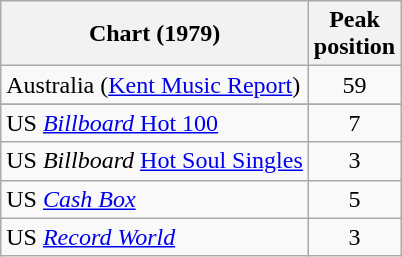<table class="wikitable sortable">
<tr>
<th>Chart (1979)</th>
<th>Peak<br>position</th>
</tr>
<tr>
<td>Australia (<a href='#'>Kent Music Report</a>)</td>
<td align="center">59</td>
</tr>
<tr>
</tr>
<tr>
</tr>
<tr>
</tr>
<tr>
</tr>
<tr>
</tr>
<tr>
</tr>
<tr>
</tr>
<tr>
</tr>
<tr>
<td>US <a href='#'><em>Billboard</em> Hot 100</a></td>
<td align="center">7</td>
</tr>
<tr>
<td>US <em>Billboard</em> <a href='#'>Hot Soul Singles</a></td>
<td align="center">3</td>
</tr>
<tr>
<td>US <em><a href='#'>Cash Box</a></em></td>
<td align="center">5</td>
</tr>
<tr>
<td>US <em><a href='#'>Record World</a></em></td>
<td align="center">3</td>
</tr>
</table>
